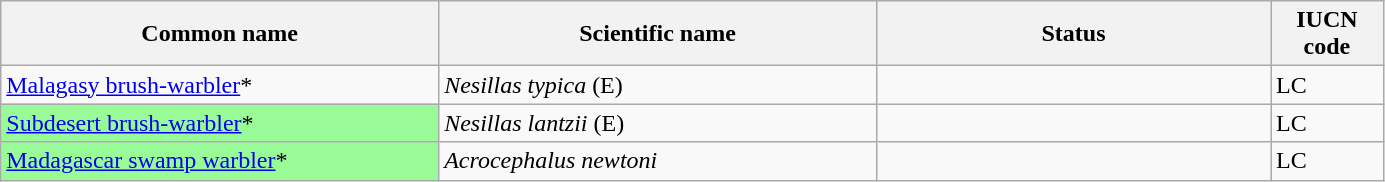<table width=73% class="wikitable sortable">
<tr>
<th width=20%>Common name</th>
<th width=20%>Scientific name</th>
<th width=18%>Status</th>
<th width=5%>IUCN code</th>
</tr>
<tr>
<td><a href='#'>Malagasy brush-warbler</a>*</td>
<td><em>Nesillas typica</em> (E)</td>
<td></td>
<td>LC</td>
</tr>
<tr>
<td style="background:palegreen; color:black"><a href='#'>Subdesert brush-warbler</a>*</td>
<td><em>Nesillas lantzii</em> (E)</td>
<td></td>
<td>LC</td>
</tr>
<tr>
<td style="background:palegreen; color:black"><a href='#'>Madagascar swamp warbler</a>*</td>
<td><em>Acrocephalus newtoni</em></td>
<td></td>
<td>LC</td>
</tr>
</table>
